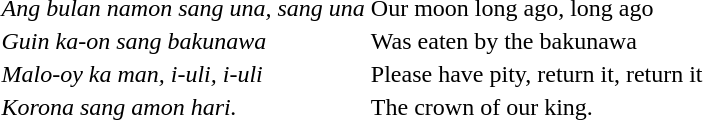<table>
<tr>
<td><em>Ang bulan namon sang una, sang una</em></td>
<td>Our moon long ago, long ago</td>
</tr>
<tr>
<td><em>Guin ka-on sang bakunawa</em></td>
<td>Was eaten by the bakunawa</td>
</tr>
<tr>
<td><em>Malo-oy ka man, i-uli, i-uli</em></td>
<td>Please have pity, return it, return it</td>
</tr>
<tr>
<td><em>Korona sang amon hari.</em></td>
<td>The crown of our king.</td>
</tr>
</table>
